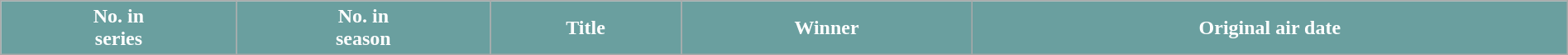<table class="wikitable plainrowheaders" style="width: 100%; margin-right: 0;">
<tr style="color:white;">
<th style="background: #6A9F9F;">No. in<br>series</th>
<th style="background: #6A9F9F;">No. in<br>season</th>
<th style="background: #6A9F9F;">Title</th>
<th style="background: #6A9F9F;">Winner</th>
<th style="background: #6A9F9F;">Original air date<br>











</th>
</tr>
</table>
